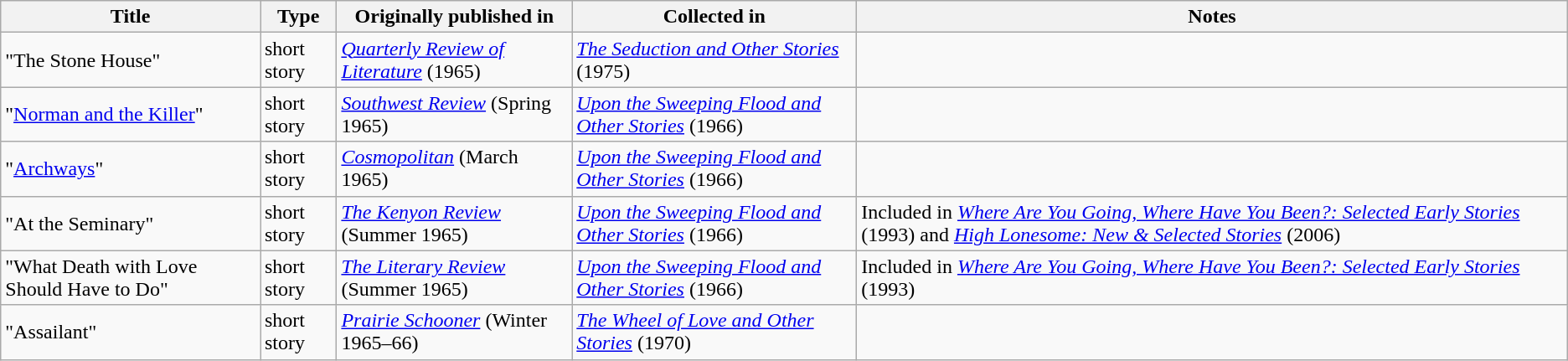<table class="wikitable">
<tr>
<th>Title</th>
<th>Type</th>
<th>Originally published in</th>
<th>Collected in</th>
<th>Notes</th>
</tr>
<tr>
<td>"The Stone House"</td>
<td>short story</td>
<td><em><a href='#'>Quarterly Review of Literature</a></em> (1965)</td>
<td><em><a href='#'>The Seduction and Other Stories</a></em> (1975)</td>
<td></td>
</tr>
<tr>
<td>"<a href='#'>Norman and the Killer</a>"</td>
<td>short story</td>
<td><em><a href='#'>Southwest Review</a></em> (Spring 1965)</td>
<td><em><a href='#'>Upon the Sweeping Flood and Other Stories</a></em> (1966)</td>
<td></td>
</tr>
<tr>
<td>"<a href='#'>Archways</a>"</td>
<td>short story</td>
<td><em><a href='#'>Cosmopolitan</a></em> (March 1965)</td>
<td><em><a href='#'>Upon the Sweeping Flood and Other Stories</a></em> (1966)</td>
<td></td>
</tr>
<tr>
<td>"At the Seminary"</td>
<td>short story</td>
<td><em><a href='#'>The Kenyon Review</a></em> (Summer 1965)</td>
<td><em><a href='#'>Upon the Sweeping Flood and Other Stories</a></em> (1966)</td>
<td>Included in <em><a href='#'>Where Are You Going, Where Have You Been?: Selected Early Stories</a></em> (1993) and <em><a href='#'>High Lonesome: New & Selected Stories</a></em> (2006)</td>
</tr>
<tr>
<td>"What Death with Love Should Have to Do"</td>
<td>short story</td>
<td><em><a href='#'>The Literary Review</a></em> (Summer 1965)</td>
<td><em><a href='#'>Upon the Sweeping Flood and Other Stories</a></em> (1966)</td>
<td>Included in <em><a href='#'>Where Are You Going, Where Have You Been?: Selected Early Stories</a></em> (1993)</td>
</tr>
<tr>
<td>"Assailant"</td>
<td>short story</td>
<td><em><a href='#'>Prairie Schooner</a></em> (Winter 1965–66)</td>
<td><em><a href='#'>The Wheel of Love and Other Stories</a></em> (1970)</td>
<td></td>
</tr>
</table>
